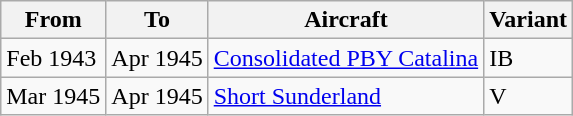<table class="wikitable">
<tr>
<th>From</th>
<th>To</th>
<th>Aircraft</th>
<th>Variant</th>
</tr>
<tr>
<td>Feb 1943</td>
<td>Apr 1945</td>
<td><a href='#'>Consolidated PBY Catalina</a></td>
<td>IB</td>
</tr>
<tr>
<td>Mar 1945</td>
<td>Apr 1945</td>
<td><a href='#'>Short Sunderland</a></td>
<td>V</td>
</tr>
</table>
